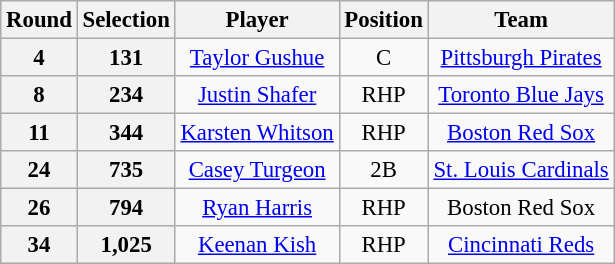<table class="wikitable" style="font-size: 95%;">
<tr>
<th>Round</th>
<th>Selection</th>
<th>Player</th>
<th>Position</th>
<th>Team</th>
</tr>
<tr>
<th>4</th>
<th>131</th>
<td align="center"><a href='#'>Taylor Gushue</a></td>
<td align="center">C</td>
<td align="center"><a href='#'>Pittsburgh Pirates</a></td>
</tr>
<tr>
<th>8</th>
<th>234</th>
<td align="center"><a href='#'>Justin Shafer</a></td>
<td align="center">RHP</td>
<td align="center"><a href='#'>Toronto Blue Jays</a></td>
</tr>
<tr>
<th>11</th>
<th>344</th>
<td align="center"><a href='#'>Karsten Whitson</a></td>
<td align="center">RHP</td>
<td align="center"><a href='#'>Boston Red Sox</a></td>
</tr>
<tr>
<th>24</th>
<th>735</th>
<td align="center"><a href='#'>Casey Turgeon</a></td>
<td align="center">2B</td>
<td align="center"><a href='#'>St. Louis Cardinals</a></td>
</tr>
<tr>
<th>26</th>
<th>794</th>
<td align="center"><a href='#'>Ryan Harris</a></td>
<td align="center">RHP</td>
<td align="center">Boston Red Sox</td>
</tr>
<tr>
<th>34</th>
<th>1,025</th>
<td align="center"><a href='#'>Keenan Kish</a></td>
<td align="center">RHP</td>
<td align="center"><a href='#'>Cincinnati Reds</a></td>
</tr>
</table>
